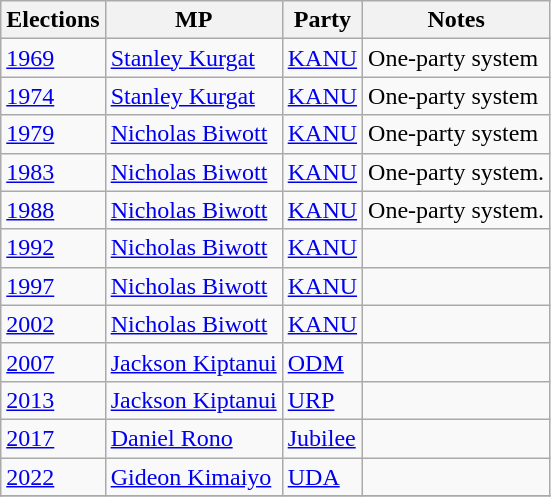<table class="wikitable">
<tr>
<th>Elections</th>
<th>MP </th>
<th>Party</th>
<th>Notes</th>
</tr>
<tr>
<td><a href='#'>1969</a></td>
<td><a href='#'>Stanley Kurgat</a></td>
<td><a href='#'>KANU</a></td>
<td>One-party system</td>
</tr>
<tr>
<td><a href='#'>1974</a></td>
<td><a href='#'>Stanley Kurgat</a></td>
<td><a href='#'>KANU</a></td>
<td>One-party system</td>
</tr>
<tr>
<td><a href='#'>1979</a></td>
<td><a href='#'>Nicholas Biwott</a></td>
<td><a href='#'>KANU</a></td>
<td>One-party system</td>
</tr>
<tr>
<td><a href='#'>1983</a></td>
<td><a href='#'>Nicholas Biwott</a></td>
<td><a href='#'>KANU</a></td>
<td>One-party system.</td>
</tr>
<tr>
<td><a href='#'>1988</a></td>
<td><a href='#'>Nicholas Biwott</a></td>
<td><a href='#'>KANU</a></td>
<td>One-party system.</td>
</tr>
<tr>
<td><a href='#'>1992</a></td>
<td><a href='#'>Nicholas Biwott</a></td>
<td><a href='#'>KANU</a></td>
<td></td>
</tr>
<tr>
<td><a href='#'>1997</a></td>
<td><a href='#'>Nicholas Biwott</a></td>
<td><a href='#'>KANU</a></td>
<td></td>
</tr>
<tr>
<td><a href='#'>2002</a></td>
<td><a href='#'>Nicholas Biwott</a></td>
<td><a href='#'>KANU</a></td>
<td></td>
</tr>
<tr>
<td><a href='#'>2007</a></td>
<td><a href='#'>Jackson Kiptanui</a></td>
<td><a href='#'>ODM</a></td>
<td></td>
</tr>
<tr>
<td><a href='#'>2013</a></td>
<td><a href='#'>Jackson Kiptanui</a></td>
<td><a href='#'>URP</a></td>
<td></td>
</tr>
<tr>
<td><a href='#'>2017</a></td>
<td><a href='#'>Daniel Rono</a></td>
<td><a href='#'>Jubilee</a></td>
<td></td>
</tr>
<tr>
<td><a href='#'>2022</a></td>
<td><a href='#'>Gideon Kimaiyo</a></td>
<td><a href='#'>UDA</a></td>
<td></td>
</tr>
<tr>
</tr>
</table>
